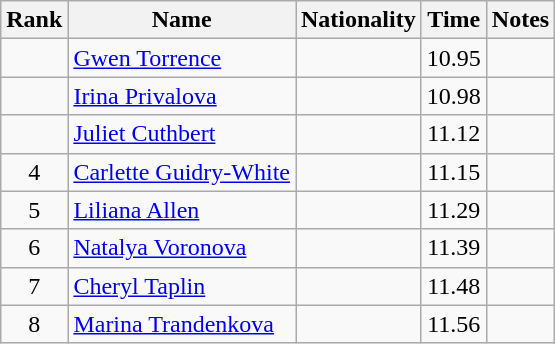<table class="wikitable sortable" style="text-align:center">
<tr>
<th>Rank</th>
<th>Name</th>
<th>Nationality</th>
<th>Time</th>
<th>Notes</th>
</tr>
<tr>
<td></td>
<td align=left><a href='#'>Gwen Torrence</a></td>
<td align=left></td>
<td>10.95</td>
<td></td>
</tr>
<tr>
<td></td>
<td align=left><a href='#'>Irina Privalova</a></td>
<td align=left></td>
<td>10.98</td>
<td></td>
</tr>
<tr>
<td></td>
<td align=left><a href='#'>Juliet Cuthbert</a></td>
<td align=left></td>
<td>11.12</td>
<td></td>
</tr>
<tr>
<td>4</td>
<td align=left><a href='#'>Carlette Guidry-White</a></td>
<td align=left></td>
<td>11.15</td>
<td></td>
</tr>
<tr>
<td>5</td>
<td align=left><a href='#'>Liliana Allen</a></td>
<td align=left></td>
<td>11.29</td>
<td></td>
</tr>
<tr>
<td>6</td>
<td align=left><a href='#'>Natalya Voronova</a></td>
<td align=left></td>
<td>11.39</td>
<td></td>
</tr>
<tr>
<td>7</td>
<td align=left><a href='#'>Cheryl Taplin</a></td>
<td align=left></td>
<td>11.48</td>
<td></td>
</tr>
<tr>
<td>8</td>
<td align=left><a href='#'>Marina Trandenkova</a></td>
<td align=left></td>
<td>11.56</td>
<td></td>
</tr>
</table>
